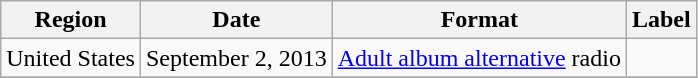<table class="wikitable">
<tr>
<th>Region</th>
<th>Date</th>
<th>Format</th>
<th>Label</th>
</tr>
<tr>
<td>United States</td>
<td>September 2, 2013</td>
<td><a href='#'>Adult album alternative</a> radio</td>
<td></td>
</tr>
<tr>
</tr>
</table>
